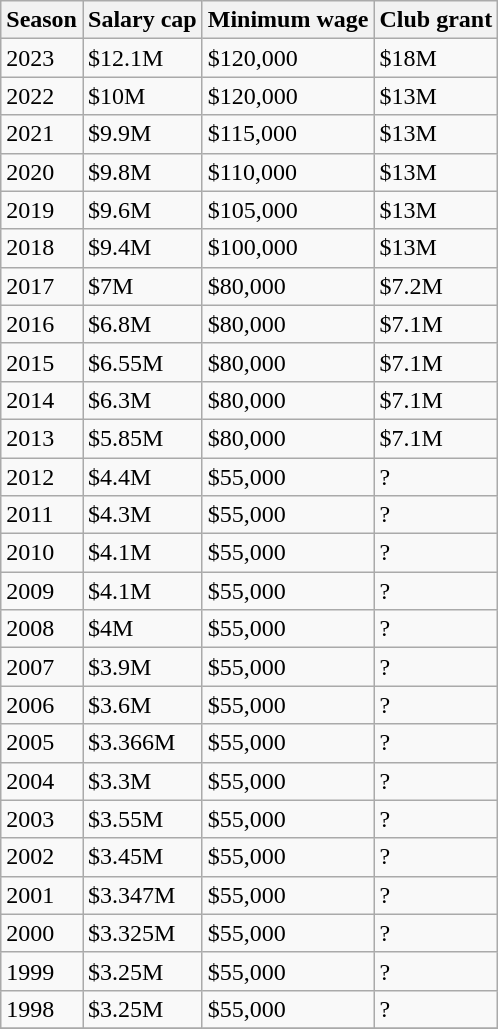<table class="wikitable">
<tr>
<th>Season</th>
<th>Salary cap</th>
<th>Minimum wage</th>
<th>Club grant</th>
</tr>
<tr>
<td>2023</td>
<td>$12.1M</td>
<td>$120,000</td>
<td>$18M</td>
</tr>
<tr>
<td>2022</td>
<td>$10M</td>
<td>$120,000</td>
<td>$13M</td>
</tr>
<tr>
<td>2021</td>
<td>$9.9M</td>
<td>$115,000</td>
<td>$13M</td>
</tr>
<tr>
<td>2020</td>
<td>$9.8M</td>
<td>$110,000</td>
<td>$13M</td>
</tr>
<tr>
<td>2019</td>
<td>$9.6M</td>
<td>$105,000</td>
<td>$13M</td>
</tr>
<tr>
<td>2018</td>
<td>$9.4M</td>
<td>$100,000</td>
<td>$13M</td>
</tr>
<tr>
<td>2017</td>
<td>$7M</td>
<td>$80,000</td>
<td>$7.2M</td>
</tr>
<tr>
<td>2016</td>
<td>$6.8M</td>
<td>$80,000</td>
<td>$7.1M</td>
</tr>
<tr>
<td>2015</td>
<td>$6.55M</td>
<td>$80,000</td>
<td>$7.1M</td>
</tr>
<tr>
<td>2014</td>
<td>$6.3M</td>
<td>$80,000</td>
<td>$7.1M</td>
</tr>
<tr>
<td>2013</td>
<td>$5.85M</td>
<td>$80,000</td>
<td>$7.1M</td>
</tr>
<tr>
<td>2012</td>
<td>$4.4M</td>
<td>$55,000</td>
<td>?</td>
</tr>
<tr>
<td>2011</td>
<td>$4.3M</td>
<td>$55,000</td>
<td>?</td>
</tr>
<tr>
<td>2010</td>
<td>$4.1M</td>
<td>$55,000</td>
<td>?</td>
</tr>
<tr>
<td>2009</td>
<td>$4.1M</td>
<td>$55,000</td>
<td>?</td>
</tr>
<tr>
<td>2008</td>
<td>$4M</td>
<td>$55,000</td>
<td>?</td>
</tr>
<tr>
<td>2007</td>
<td>$3.9M</td>
<td>$55,000</td>
<td>?</td>
</tr>
<tr>
<td>2006</td>
<td>$3.6M</td>
<td>$55,000</td>
<td>?</td>
</tr>
<tr>
<td>2005</td>
<td>$3.366M</td>
<td>$55,000</td>
<td>?</td>
</tr>
<tr>
<td>2004</td>
<td>$3.3M</td>
<td>$55,000</td>
<td>?</td>
</tr>
<tr>
<td>2003</td>
<td>$3.55M</td>
<td>$55,000</td>
<td>?</td>
</tr>
<tr>
<td>2002</td>
<td>$3.45M</td>
<td>$55,000</td>
<td>?</td>
</tr>
<tr>
<td>2001</td>
<td>$3.347M</td>
<td>$55,000</td>
<td>?</td>
</tr>
<tr>
<td>2000</td>
<td>$3.325M</td>
<td>$55,000</td>
<td>?</td>
</tr>
<tr>
<td>1999</td>
<td>$3.25M</td>
<td>$55,000</td>
<td>?</td>
</tr>
<tr>
<td>1998</td>
<td>$3.25M</td>
<td>$55,000</td>
<td>?</td>
</tr>
<tr>
</tr>
</table>
